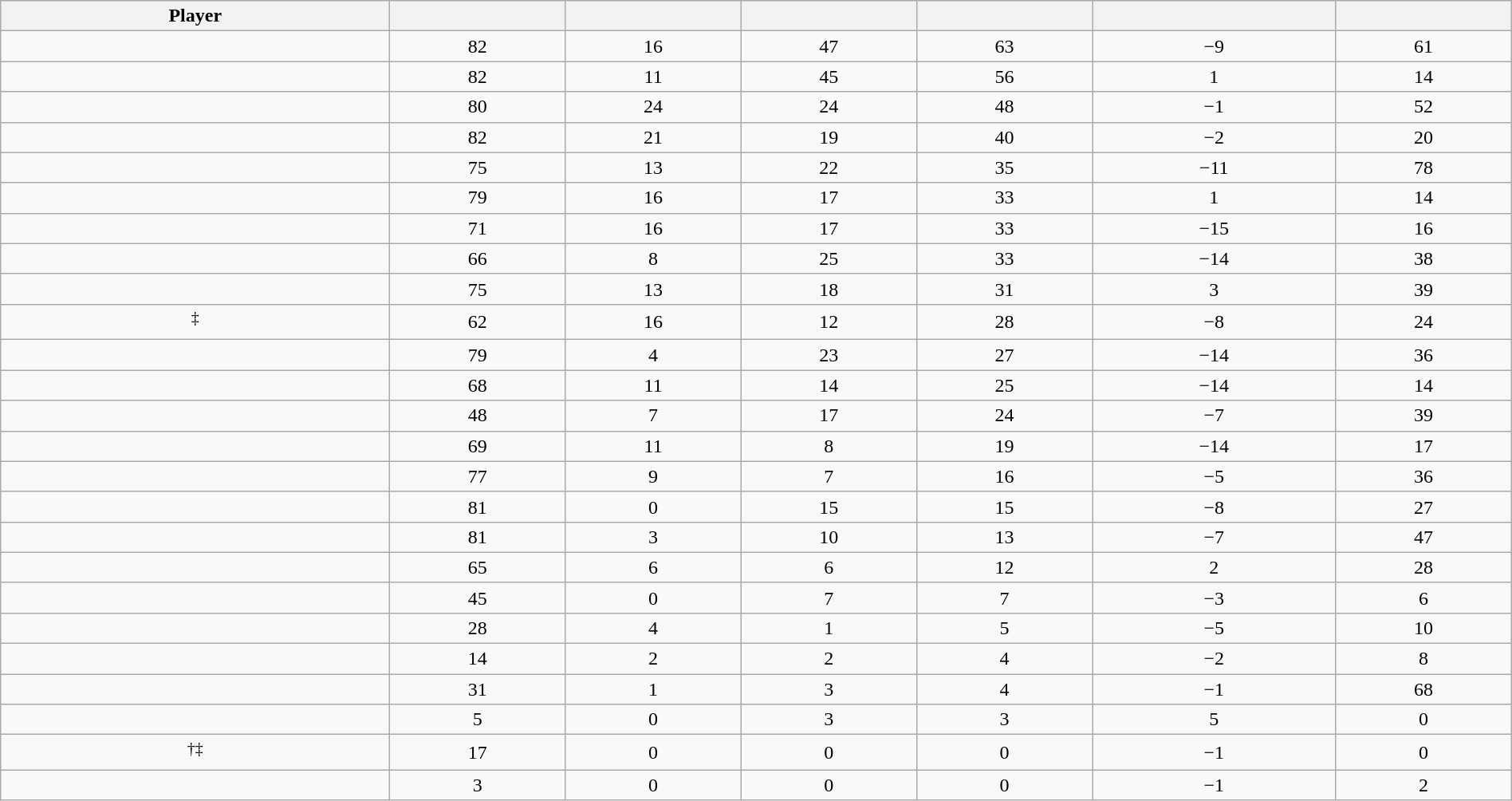<table class="wikitable sortable" style="width:100%; text-align:center;">
<tr>
<th>Player</th>
<th></th>
<th></th>
<th></th>
<th></th>
<th data-sort-type="number"></th>
<th></th>
</tr>
<tr>
<td></td>
<td>82</td>
<td>16</td>
<td>47</td>
<td>63</td>
<td>−9</td>
<td>61</td>
</tr>
<tr>
<td></td>
<td>82</td>
<td>11</td>
<td>45</td>
<td>56</td>
<td>1</td>
<td>14</td>
</tr>
<tr>
<td></td>
<td>80</td>
<td>24</td>
<td>24</td>
<td>48</td>
<td>−1</td>
<td>52</td>
</tr>
<tr>
<td></td>
<td>82</td>
<td>21</td>
<td>19</td>
<td>40</td>
<td>−2</td>
<td>20</td>
</tr>
<tr>
<td></td>
<td>75</td>
<td>13</td>
<td>22</td>
<td>35</td>
<td>−11</td>
<td>78</td>
</tr>
<tr>
<td></td>
<td>79</td>
<td>16</td>
<td>17</td>
<td>33</td>
<td>1</td>
<td>14</td>
</tr>
<tr>
<td></td>
<td>71</td>
<td>16</td>
<td>17</td>
<td>33</td>
<td>−15</td>
<td>16</td>
</tr>
<tr>
<td></td>
<td>66</td>
<td>8</td>
<td>25</td>
<td>33</td>
<td>−14</td>
<td>38</td>
</tr>
<tr>
<td></td>
<td>75</td>
<td>13</td>
<td>18</td>
<td>31</td>
<td>3</td>
<td>39</td>
</tr>
<tr>
<td><sup>‡</sup></td>
<td>62</td>
<td>16</td>
<td>12</td>
<td>28</td>
<td>−8</td>
<td>24</td>
</tr>
<tr>
<td></td>
<td>79</td>
<td>4</td>
<td>23</td>
<td>27</td>
<td>−14</td>
<td>36</td>
</tr>
<tr>
<td></td>
<td>68</td>
<td>11</td>
<td>14</td>
<td>25</td>
<td>−14</td>
<td>14</td>
</tr>
<tr>
<td></td>
<td>48</td>
<td>7</td>
<td>17</td>
<td>24</td>
<td>−7</td>
<td>39</td>
</tr>
<tr>
<td></td>
<td>69</td>
<td>11</td>
<td>8</td>
<td>19</td>
<td>−14</td>
<td>17</td>
</tr>
<tr>
<td></td>
<td>77</td>
<td>9</td>
<td>7</td>
<td>16</td>
<td>−5</td>
<td>36</td>
</tr>
<tr>
<td></td>
<td>81</td>
<td>0</td>
<td>15</td>
<td>15</td>
<td>−8</td>
<td>27</td>
</tr>
<tr>
<td></td>
<td>81</td>
<td>3</td>
<td>10</td>
<td>13</td>
<td>−7</td>
<td>47</td>
</tr>
<tr>
<td></td>
<td>65</td>
<td>6</td>
<td>6</td>
<td>12</td>
<td>2</td>
<td>28</td>
</tr>
<tr>
<td></td>
<td>45</td>
<td>0</td>
<td>7</td>
<td>7</td>
<td>−3</td>
<td>6</td>
</tr>
<tr>
<td></td>
<td>28</td>
<td>4</td>
<td>1</td>
<td>5</td>
<td>−5</td>
<td>10</td>
</tr>
<tr>
<td></td>
<td>14</td>
<td>2</td>
<td>2</td>
<td>4</td>
<td>−2</td>
<td>8</td>
</tr>
<tr>
<td></td>
<td>31</td>
<td>1</td>
<td>3</td>
<td>4</td>
<td>−1</td>
<td>68</td>
</tr>
<tr>
<td></td>
<td>5</td>
<td>0</td>
<td>3</td>
<td>3</td>
<td>5</td>
<td>0</td>
</tr>
<tr>
<td><sup>†‡</sup></td>
<td>17</td>
<td>0</td>
<td>0</td>
<td>0</td>
<td>−1</td>
<td>0</td>
</tr>
<tr>
<td></td>
<td>3</td>
<td>0</td>
<td>0</td>
<td>0</td>
<td>−1</td>
<td>2</td>
</tr>
</table>
